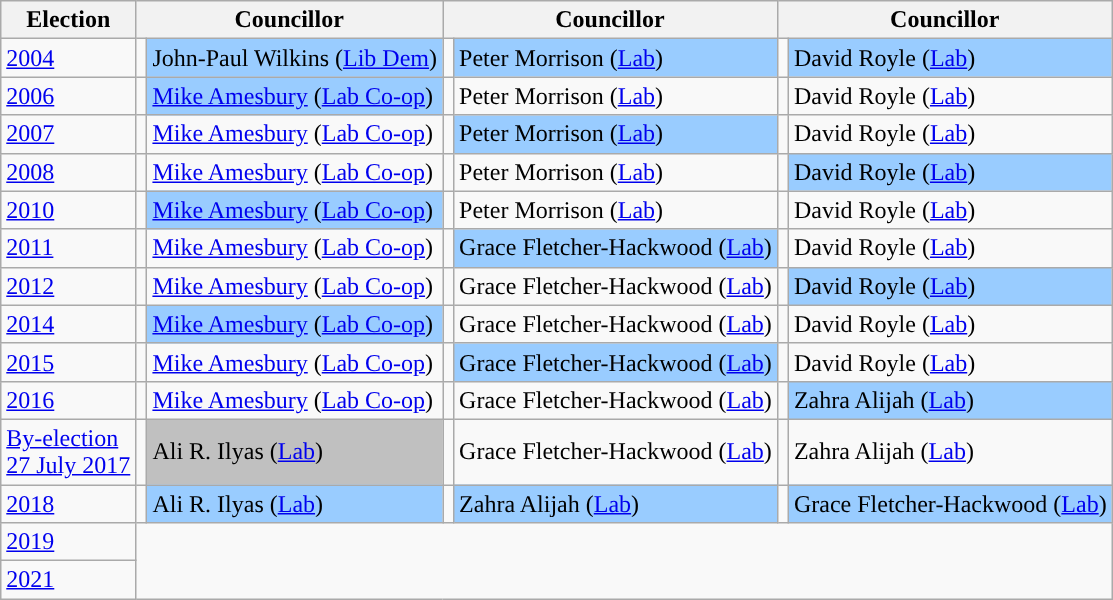<table class="wikitable">
<tr>
<th>Election</th>
<th colspan="2">Councillor</th>
<th colspan="2">Councillor</th>
<th colspan="2">Councillor</th>
</tr>
<tr>
<td><a href='#'>2004</a></td>
<td style="background-color: "></td>
<td bgcolor="#99CCFF">John-Paul Wilkins (<a href='#'>Lib Dem</a>)</td>
<td style="background-color: "></td>
<td bgcolor="#99CCFF">Peter Morrison (<a href='#'>Lab</a>)</td>
<td style="background-color: "></td>
<td bgcolor="#99CCFF">David Royle (<a href='#'>Lab</a>)</td>
</tr>
<tr>
<td><a href='#'>2006</a></td>
<td style="background-color: "></td>
<td bgcolor="#99CCFF"><a href='#'>Mike Amesbury</a> (<a href='#'>Lab Co-op</a>)</td>
<td style="background-color: "></td>
<td>Peter Morrison (<a href='#'>Lab</a>)</td>
<td style="background-color: "></td>
<td>David Royle (<a href='#'>Lab</a>)</td>
</tr>
<tr>
<td><a href='#'>2007</a></td>
<td style="background-color: "></td>
<td><a href='#'>Mike Amesbury</a> (<a href='#'>Lab Co-op</a>)</td>
<td style="background-color: "></td>
<td bgcolor="#99CCFF">Peter Morrison (<a href='#'>Lab</a>)</td>
<td style="background-color: "></td>
<td>David Royle (<a href='#'>Lab</a>)</td>
</tr>
<tr>
<td><a href='#'>2008</a></td>
<td style="background-color: "></td>
<td><a href='#'>Mike Amesbury</a> (<a href='#'>Lab Co-op</a>)</td>
<td style="background-color: "></td>
<td>Peter Morrison (<a href='#'>Lab</a>)</td>
<td style="background-color: "></td>
<td bgcolor="#99CCFF">David Royle (<a href='#'>Lab</a>)</td>
</tr>
<tr>
<td><a href='#'>2010</a></td>
<td style="background-color: "></td>
<td bgcolor="#99CCFF"><a href='#'>Mike Amesbury</a> (<a href='#'>Lab Co-op</a>)</td>
<td style="background-color: "></td>
<td>Peter Morrison (<a href='#'>Lab</a>)</td>
<td style="background-color: "></td>
<td>David Royle (<a href='#'>Lab</a>)</td>
</tr>
<tr>
<td><a href='#'>2011</a></td>
<td style="background-color: "></td>
<td><a href='#'>Mike Amesbury</a> (<a href='#'>Lab Co-op</a>)</td>
<td style="background-color: "></td>
<td bgcolor="#99CCFF">Grace Fletcher-Hackwood (<a href='#'>Lab</a>)</td>
<td style="background-color: "></td>
<td>David Royle (<a href='#'>Lab</a>)</td>
</tr>
<tr>
<td><a href='#'>2012</a></td>
<td style="background-color: "></td>
<td><a href='#'>Mike Amesbury</a> (<a href='#'>Lab Co-op</a>)</td>
<td style="background-color: "></td>
<td>Grace Fletcher-Hackwood (<a href='#'>Lab</a>)</td>
<td style="background-color: "></td>
<td bgcolor="#99CCFF">David Royle (<a href='#'>Lab</a>)</td>
</tr>
<tr>
<td><a href='#'>2014</a></td>
<td style="background-color: "></td>
<td bgcolor="#99CCFF"><a href='#'>Mike Amesbury</a> (<a href='#'>Lab Co-op</a>)</td>
<td style="background-color: "></td>
<td>Grace Fletcher-Hackwood (<a href='#'>Lab</a>)</td>
<td style="background-color: "></td>
<td>David Royle (<a href='#'>Lab</a>)</td>
</tr>
<tr>
<td><a href='#'>2015</a></td>
<td style="background-color: "></td>
<td><a href='#'>Mike Amesbury</a> (<a href='#'>Lab Co-op</a>)</td>
<td style="background-color: "></td>
<td bgcolor="#99CCFF">Grace Fletcher-Hackwood (<a href='#'>Lab</a>)</td>
<td style="background-color: "></td>
<td>David Royle (<a href='#'>Lab</a>)</td>
</tr>
<tr>
<td><a href='#'>2016</a></td>
<td style="background-color: "></td>
<td><a href='#'>Mike Amesbury</a> (<a href='#'>Lab Co-op</a>)</td>
<td style="background-color: "></td>
<td>Grace Fletcher-Hackwood (<a href='#'>Lab</a>)</td>
<td style="background-color: "></td>
<td bgcolor="#99CCFF">Zahra Alijah (<a href='#'>Lab</a>)</td>
</tr>
<tr>
<td><a href='#'>By-election<br>27 July 2017</a></td>
<td style="background-color: "></td>
<td bgcolor="#C0C0C0">Ali R. Ilyas (<a href='#'>Lab</a>)</td>
<td style="background-color: "></td>
<td>Grace Fletcher-Hackwood (<a href='#'>Lab</a>)</td>
<td style="background-color: "></td>
<td>Zahra Alijah (<a href='#'>Lab</a>)</td>
</tr>
<tr>
<td><a href='#'>2018</a></td>
<td style="background-color: "></td>
<td bgcolor="#99CCFF">Ali R. Ilyas (<a href='#'>Lab</a>)</td>
<td style="background-color: "></td>
<td bgcolor="#99CCFF">Zahra Alijah (<a href='#'>Lab</a>)</td>
<td style="background-color: "></td>
<td bgcolor="#99CCFF">Grace Fletcher-Hackwood (<a href='#'>Lab</a>)</td>
</tr>
<tr>
<td><a href='#'>2019</a><br>

</td>
</tr>
<tr>
<td><a href='#'>2021</a><br>

</td>
</tr>
</table>
